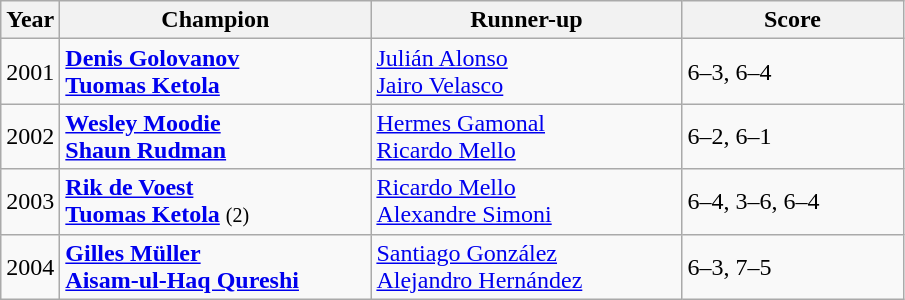<table class="wikitable nowrap">
<tr>
<th>Year</th>
<th width="200">Champion</th>
<th width="200">Runner-up</th>
<th width="140">Score</th>
</tr>
<tr>
<td>2001</td>
<td> <strong><a href='#'>Denis Golovanov</a></strong> <br>  <strong><a href='#'>Tuomas Ketola</a></strong></td>
<td> <a href='#'>Julián Alonso</a> <br>  <a href='#'>Jairo Velasco</a></td>
<td>6–3, 6–4</td>
</tr>
<tr>
<td>2002</td>
<td> <strong><a href='#'>Wesley Moodie</a></strong> <br>  <strong><a href='#'>Shaun Rudman</a></strong></td>
<td> <a href='#'>Hermes Gamonal</a> <br>  <a href='#'>Ricardo Mello</a></td>
<td>6–2, 6–1</td>
</tr>
<tr>
<td>2003</td>
<td> <strong><a href='#'>Rik de Voest</a></strong> <br>  <strong><a href='#'>Tuomas Ketola</a></strong> <small>(2)</small></td>
<td> <a href='#'>Ricardo Mello</a> <br>  <a href='#'>Alexandre Simoni</a></td>
<td>6–4, 3–6, 6–4</td>
</tr>
<tr>
<td>2004</td>
<td> <strong><a href='#'>Gilles Müller</a></strong> <br>  <strong><a href='#'>Aisam-ul-Haq Qureshi</a></strong></td>
<td> <a href='#'>Santiago González</a> <br>  <a href='#'>Alejandro Hernández</a></td>
<td>6–3, 7–5</td>
</tr>
</table>
